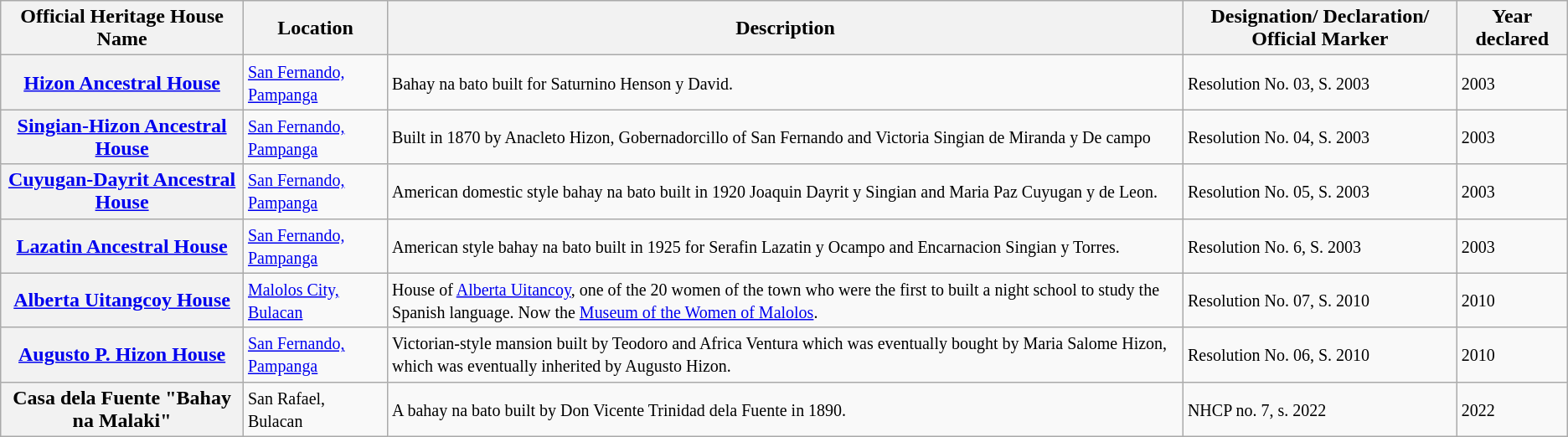<table class="wikitable sortable">
<tr>
<th>Official Heritage House Name</th>
<th>Location</th>
<th>Description</th>
<th>Designation/ Declaration/ Official Marker</th>
<th>Year declared</th>
</tr>
<tr>
<th><a href='#'>Hizon Ancestral House</a></th>
<td><a href='#'><small>San Fernando, Pampanga</small></a></td>
<td><small>Bahay na bato built for Saturnino Henson y David.</small></td>
<td><small>Resolution No. 03, S. 2003</small></td>
<td><small>2003</small></td>
</tr>
<tr>
<th><a href='#'>Singian-Hizon Ancestral House</a></th>
<td><a href='#'><small>San Fernando, Pampanga</small></a></td>
<td><small>Built in 1870 by Anacleto Hizon, Gobernadorcillo of San Fernando and Victoria Singian de Miranda y De campo</small></td>
<td><small>Resolution No. 04, S. 2003</small></td>
<td><small>2003</small></td>
</tr>
<tr>
<th><a href='#'>Cuyugan-Dayrit Ancestral House</a></th>
<td><a href='#'><small>San Fernando, Pampanga</small></a></td>
<td><small>American domestic style bahay na bato built in 1920 Joaquin Dayrit y Singian and Maria Paz Cuyugan y de Leon.</small></td>
<td><small>Resolution No. 05, S. 2003</small></td>
<td><small>2003</small></td>
</tr>
<tr>
<th><a href='#'>Lazatin Ancestral House</a></th>
<td><a href='#'><small>San Fernando, Pampanga</small></a></td>
<td><small>American style bahay na bato built in 1925 for Serafin Lazatin y Ocampo and Encarnacion Singian y Torres.</small></td>
<td><small>Resolution No. 6, S. 2003</small></td>
<td><small>2003</small></td>
</tr>
<tr>
<th><a href='#'>Alberta Uitangcoy House</a></th>
<td><a href='#'><small>Malolos City, Bulacan</small></a></td>
<td><small>House of <a href='#'>Alberta Uitancoy</a>, one of the  20 women of the town who were the first to built a night school to study the Spanish language. Now the <a href='#'>Museum of the Women of Malolos</a>.</small></td>
<td><small>Resolution No. 07, S. 2010</small></td>
<td><small>2010 </small></td>
</tr>
<tr>
<th><a href='#'>Augusto P. Hizon House</a></th>
<td><a href='#'><small>San Fernando, Pampanga</small></a></td>
<td><small>Victorian-style mansion built by Teodoro and Africa Ventura which was eventually bought by Maria Salome Hizon, which was eventually inherited by Augusto Hizon.</small></td>
<td><small>Resolution No. 06, S. 2010</small></td>
<td><small>2010 </small></td>
</tr>
<tr>
<th>Casa dela Fuente "Bahay na Malaki"</th>
<td><small>San Rafael, Bulacan</small></td>
<td><small>A bahay na bato built by Don Vicente Trinidad dela Fuente in 1890.</small></td>
<td><small>NHCP no. 7, s. 2022</small></td>
<td><small>2022 </small></td>
</tr>
</table>
